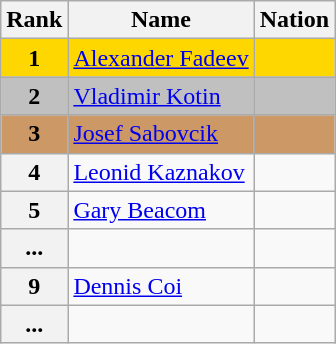<table class="wikitable">
<tr>
<th>Rank</th>
<th>Name</th>
<th>Nation</th>
</tr>
<tr bgcolor="gold">
<td align="center"><strong>1</strong></td>
<td><a href='#'>Alexander Fadeev</a></td>
<td></td>
</tr>
<tr bgcolor="silver">
<td align="center"><strong>2</strong></td>
<td><a href='#'>Vladimir Kotin</a></td>
<td></td>
</tr>
<tr bgcolor="cc9966">
<td align="center"><strong>3</strong></td>
<td><a href='#'>Josef Sabovcik</a></td>
<td></td>
</tr>
<tr>
<th>4</th>
<td><a href='#'>Leonid Kaznakov</a></td>
<td></td>
</tr>
<tr>
<th>5</th>
<td><a href='#'>Gary Beacom</a></td>
<td></td>
</tr>
<tr>
<th>...</th>
<td></td>
<td></td>
</tr>
<tr>
<th>9</th>
<td><a href='#'>Dennis Coi</a></td>
<td></td>
</tr>
<tr>
<th>...</th>
<td></td>
<td></td>
</tr>
</table>
